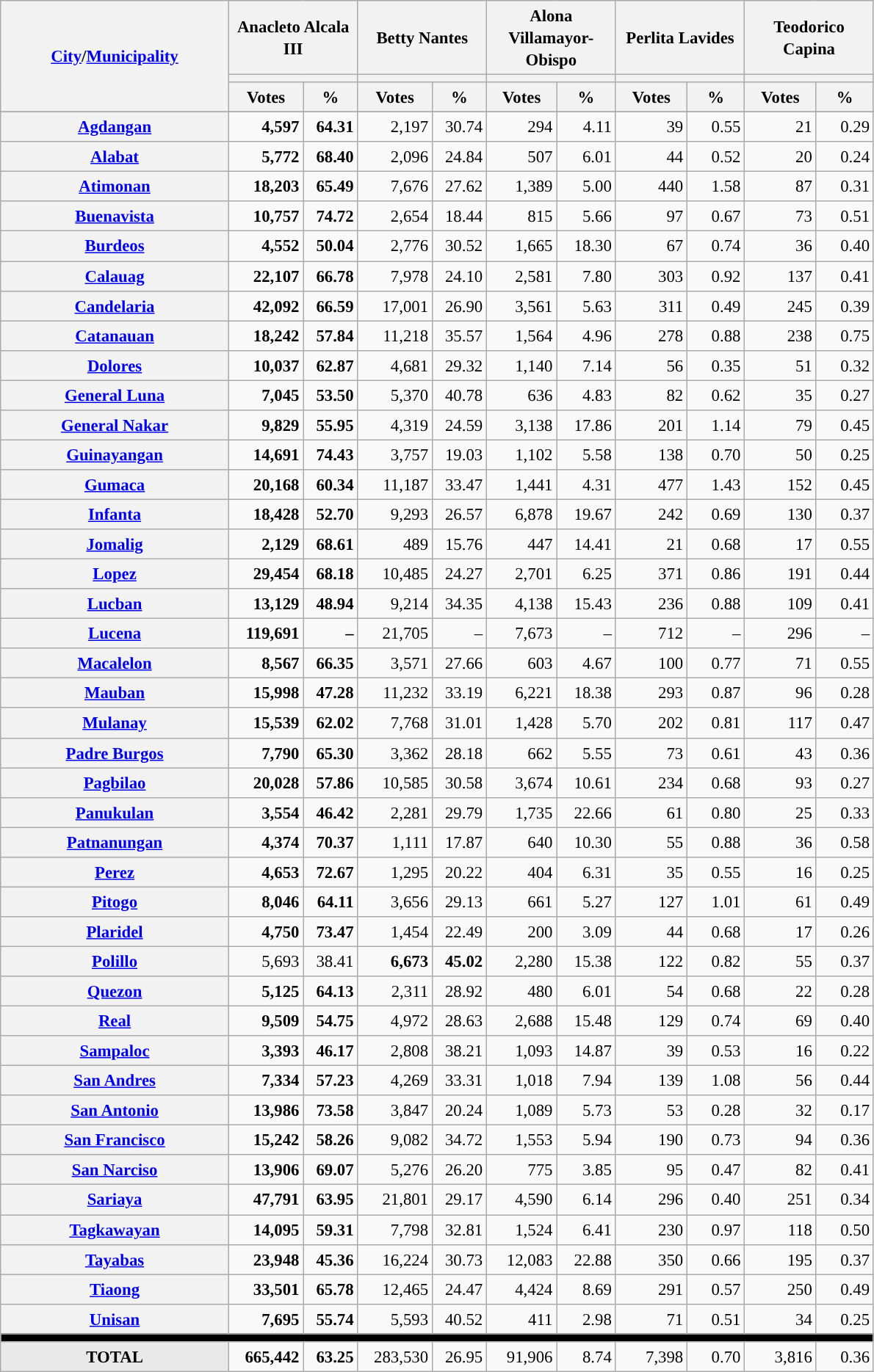<table class="wikitable collapsible collapsed" style="text-align:right; font-size:95%; line-height:20px;">
<tr>
<th rowspan="3" width="200"><a href='#'>City</a>/<a href='#'>Municipality</a></th>
<th colspan="2" width="110">Anacleto Alcala III</th>
<th colspan="2" width="110">Betty Nantes</th>
<th colspan="2" width="110">Alona Villamayor-Obispo</th>
<th colspan="2" width="110">Perlita Lavides</th>
<th colspan="2" width="110">Teodorico Capina</th>
</tr>
<tr>
<th colspan="2" style="background:"></th>
<th colspan="2" style="background:"></th>
<th colspan="2" style="background:"></th>
<th colspan="2" style="background:"></th>
<th colspan="2" style="background:"></th>
</tr>
<tr>
<th>Votes</th>
<th>%</th>
<th>Votes</th>
<th>%</th>
<th>Votes</th>
<th>%</th>
<th>Votes</th>
<th>%</th>
<th>Votes</th>
<th>%</th>
</tr>
<tr>
</tr>
<tr>
<th scope="row"><a href='#'>Agdangan</a></th>
<td style="background:"><strong>4,597</strong></td>
<td style="background:"><strong>64.31</strong></td>
<td>2,197</td>
<td>30.74</td>
<td>294</td>
<td>4.11</td>
<td>39</td>
<td>0.55</td>
<td>21</td>
<td>0.29</td>
</tr>
<tr>
<th scope="row"><a href='#'>Alabat</a></th>
<td style="background:"><strong>5,772</strong></td>
<td style="background:"><strong>68.40</strong></td>
<td>2,096</td>
<td>24.84</td>
<td>507</td>
<td>6.01</td>
<td>44</td>
<td>0.52</td>
<td>20</td>
<td>0.24</td>
</tr>
<tr>
<th scope="row"><a href='#'>Atimonan</a></th>
<td style="background:"><strong>18,203</strong></td>
<td style="background:"><strong>65.49</strong></td>
<td>7,676</td>
<td>27.62</td>
<td>1,389</td>
<td>5.00</td>
<td>440</td>
<td>1.58</td>
<td>87</td>
<td>0.31</td>
</tr>
<tr>
<th scope="row"><a href='#'>Buenavista</a></th>
<td style="background:"><strong>10,757</strong></td>
<td style="background:"><strong>74.72</strong></td>
<td>2,654</td>
<td>18.44</td>
<td>815</td>
<td>5.66</td>
<td>97</td>
<td>0.67</td>
<td>73</td>
<td>0.51</td>
</tr>
<tr>
<th scope="row"><a href='#'>Burdeos</a></th>
<td style="background:"><strong>4,552</strong></td>
<td style="background:"><strong>50.04</strong></td>
<td>2,776</td>
<td>30.52</td>
<td>1,665</td>
<td>18.30</td>
<td>67</td>
<td>0.74</td>
<td>36</td>
<td>0.40</td>
</tr>
<tr>
<th scope="row"><a href='#'>Calauag</a></th>
<td style="background:"><strong>22,107</strong></td>
<td style="background:"><strong>66.78</strong></td>
<td>7,978</td>
<td>24.10</td>
<td>2,581</td>
<td>7.80</td>
<td>303</td>
<td>0.92</td>
<td>137</td>
<td>0.41</td>
</tr>
<tr>
<th scope="row"><a href='#'>Candelaria</a></th>
<td style="background:"><strong>42,092</strong></td>
<td style="background:"><strong>66.59</strong></td>
<td>17,001</td>
<td>26.90</td>
<td>3,561</td>
<td>5.63</td>
<td>311</td>
<td>0.49</td>
<td>245</td>
<td>0.39</td>
</tr>
<tr>
<th scope="row"><a href='#'>Catanauan</a></th>
<td style="background:"><strong>18,242</strong></td>
<td style="background:"><strong>57.84</strong></td>
<td>11,218</td>
<td>35.57</td>
<td>1,564</td>
<td>4.96</td>
<td>278</td>
<td>0.88</td>
<td>238</td>
<td>0.75</td>
</tr>
<tr>
<th scope="row"><a href='#'>Dolores</a></th>
<td style="background:"><strong>10,037</strong></td>
<td style="background:"><strong>62.87</strong></td>
<td>4,681</td>
<td>29.32</td>
<td>1,140</td>
<td>7.14</td>
<td>56</td>
<td>0.35</td>
<td>51</td>
<td>0.32</td>
</tr>
<tr>
<th scope="row"><a href='#'>General Luna</a></th>
<td style="background:"><strong>7,045</strong></td>
<td style="background:"><strong>53.50</strong></td>
<td>5,370</td>
<td>40.78</td>
<td>636</td>
<td>4.83</td>
<td>82</td>
<td>0.62</td>
<td>35</td>
<td>0.27</td>
</tr>
<tr>
<th scope="row"><a href='#'>General Nakar</a></th>
<td style="background:"><strong>9,829</strong></td>
<td style="background:"><strong>55.95</strong></td>
<td>4,319</td>
<td>24.59</td>
<td>3,138</td>
<td>17.86</td>
<td>201</td>
<td>1.14</td>
<td>79</td>
<td>0.45</td>
</tr>
<tr>
<th scope="row"><a href='#'>Guinayangan</a></th>
<td style="background:"><strong>14,691</strong></td>
<td style="background:"><strong>74.43</strong></td>
<td>3,757</td>
<td>19.03</td>
<td>1,102</td>
<td>5.58</td>
<td>138</td>
<td>0.70</td>
<td>50</td>
<td>0.25</td>
</tr>
<tr>
<th scope="row"><a href='#'>Gumaca</a></th>
<td style="background:"><strong>20,168</strong></td>
<td style="background:"><strong>60.34</strong></td>
<td>11,187</td>
<td>33.47</td>
<td>1,441</td>
<td>4.31</td>
<td>477</td>
<td>1.43</td>
<td>152</td>
<td>0.45</td>
</tr>
<tr>
<th scope="row"><a href='#'>Infanta</a></th>
<td style="background:"><strong>18,428</strong></td>
<td style="background:"><strong>52.70</strong></td>
<td>9,293</td>
<td>26.57</td>
<td>6,878</td>
<td>19.67</td>
<td>242</td>
<td>0.69</td>
<td>130</td>
<td>0.37</td>
</tr>
<tr>
<th scope="row"><a href='#'>Jomalig</a></th>
<td style="background:"><strong>2,129</strong></td>
<td style="background:"><strong>68.61</strong></td>
<td>489</td>
<td>15.76</td>
<td>447</td>
<td>14.41</td>
<td>21</td>
<td>0.68</td>
<td>17</td>
<td>0.55</td>
</tr>
<tr>
<th scope="row"><a href='#'>Lopez</a></th>
<td style="background:"><strong>29,454</strong></td>
<td style="background:"><strong>68.18</strong></td>
<td>10,485</td>
<td>24.27</td>
<td>2,701</td>
<td>6.25</td>
<td>371</td>
<td>0.86</td>
<td>191</td>
<td>0.44</td>
</tr>
<tr>
<th scope="row"><a href='#'>Lucban</a></th>
<td style="background:"><strong>13,129</strong></td>
<td style="background:"><strong>48.94</strong></td>
<td>9,214</td>
<td>34.35</td>
<td>4,138</td>
<td>15.43</td>
<td>236</td>
<td>0.88</td>
<td>109</td>
<td>0.41</td>
</tr>
<tr>
<th scope="row"><a href='#'>Lucena</a></th>
<td style="background:"><strong>119,691</strong></td>
<td style="background:"><strong>–</strong></td>
<td>21,705</td>
<td>–</td>
<td>7,673</td>
<td>–</td>
<td>712</td>
<td>–</td>
<td>296</td>
<td>–</td>
</tr>
<tr>
<th scope="row"><a href='#'>Macalelon</a></th>
<td style="background:"><strong>8,567</strong></td>
<td style="background:"><strong>66.35</strong></td>
<td>3,571</td>
<td>27.66</td>
<td>603</td>
<td>4.67</td>
<td>100</td>
<td>0.77</td>
<td>71</td>
<td>0.55</td>
</tr>
<tr>
<th scope="row"><a href='#'>Mauban</a></th>
<td style="background:"><strong>15,998</strong></td>
<td style="background:"><strong>47.28</strong></td>
<td>11,232</td>
<td>33.19</td>
<td>6,221</td>
<td>18.38</td>
<td>293</td>
<td>0.87</td>
<td>96</td>
<td>0.28</td>
</tr>
<tr>
<th scope="row"><a href='#'>Mulanay</a></th>
<td style="background:"><strong>15,539</strong></td>
<td style="background:"><strong>62.02</strong></td>
<td>7,768</td>
<td>31.01</td>
<td>1,428</td>
<td>5.70</td>
<td>202</td>
<td>0.81</td>
<td>117</td>
<td>0.47</td>
</tr>
<tr>
<th scope="row"><a href='#'>Padre Burgos</a></th>
<td style="background:"><strong>7,790</strong></td>
<td style="background:"><strong>65.30</strong></td>
<td>3,362</td>
<td>28.18</td>
<td>662</td>
<td>5.55</td>
<td>73</td>
<td>0.61</td>
<td>43</td>
<td>0.36</td>
</tr>
<tr>
<th scope="row"><a href='#'>Pagbilao</a></th>
<td style="background:"><strong>20,028</strong></td>
<td style="background:"><strong>57.86</strong></td>
<td>10,585</td>
<td>30.58</td>
<td>3,674</td>
<td>10.61</td>
<td>234</td>
<td>0.68</td>
<td>93</td>
<td>0.27</td>
</tr>
<tr>
<th scope="row"><a href='#'>Panukulan</a></th>
<td style="background:"><strong>3,554</strong></td>
<td style="background:"><strong>46.42</strong></td>
<td>2,281</td>
<td>29.79</td>
<td>1,735</td>
<td>22.66</td>
<td>61</td>
<td>0.80</td>
<td>25</td>
<td>0.33</td>
</tr>
<tr>
<th scope="row"><a href='#'>Patnanungan</a></th>
<td style="background:"><strong>4,374</strong></td>
<td style="background:"><strong>70.37</strong></td>
<td>1,111</td>
<td>17.87</td>
<td>640</td>
<td>10.30</td>
<td>55</td>
<td>0.88</td>
<td>36</td>
<td>0.58</td>
</tr>
<tr>
<th scope="row"><a href='#'>Perez</a></th>
<td style="background:"><strong>4,653</strong></td>
<td style="background:"><strong>72.67</strong></td>
<td>1,295</td>
<td>20.22</td>
<td>404</td>
<td>6.31</td>
<td>35</td>
<td>0.55</td>
<td>16</td>
<td>0.25</td>
</tr>
<tr>
<th scope="row"><a href='#'>Pitogo</a></th>
<td style="background:"><strong>8,046</strong></td>
<td style="background:"><strong>64.11</strong></td>
<td>3,656</td>
<td>29.13</td>
<td>661</td>
<td>5.27</td>
<td>127</td>
<td>1.01</td>
<td>61</td>
<td>0.49</td>
</tr>
<tr>
<th scope="row"><a href='#'>Plaridel</a></th>
<td style="background:"><strong>4,750</strong></td>
<td style="background:"><strong>73.47</strong></td>
<td>1,454</td>
<td>22.49</td>
<td>200</td>
<td>3.09</td>
<td>44</td>
<td>0.68</td>
<td>17</td>
<td>0.26</td>
</tr>
<tr>
<th scope="row"><a href='#'>Polillo</a></th>
<td>5,693</td>
<td>38.41</td>
<td style="background:"><strong>6,673</strong></td>
<td style="background:"><strong>45.02</strong></td>
<td>2,280</td>
<td>15.38</td>
<td>122</td>
<td>0.82</td>
<td>55</td>
<td>0.37</td>
</tr>
<tr>
<th scope="row"><a href='#'>Quezon</a></th>
<td style="background:"><strong>5,125</strong></td>
<td style="background:"><strong>64.13</strong></td>
<td>2,311</td>
<td>28.92</td>
<td>480</td>
<td>6.01</td>
<td>54</td>
<td>0.68</td>
<td>22</td>
<td>0.28</td>
</tr>
<tr>
<th scope="row"><a href='#'>Real</a></th>
<td style="background:"><strong>9,509</strong></td>
<td style="background:"><strong>54.75</strong></td>
<td>4,972</td>
<td>28.63</td>
<td>2,688</td>
<td>15.48</td>
<td>129</td>
<td>0.74</td>
<td>69</td>
<td>0.40</td>
</tr>
<tr>
<th scope="row"><a href='#'>Sampaloc</a></th>
<td style="background:"><strong>3,393</strong></td>
<td style="background:"><strong>46.17</strong></td>
<td>2,808</td>
<td>38.21</td>
<td>1,093</td>
<td>14.87</td>
<td>39</td>
<td>0.53</td>
<td>16</td>
<td>0.22</td>
</tr>
<tr>
<th scope="row"><a href='#'>San Andres</a></th>
<td style="background:"><strong>7,334</strong></td>
<td style="background:"><strong>57.23</strong></td>
<td>4,269</td>
<td>33.31</td>
<td>1,018</td>
<td>7.94</td>
<td>139</td>
<td>1.08</td>
<td>56</td>
<td>0.44</td>
</tr>
<tr>
<th scope="row"><a href='#'>San Antonio</a></th>
<td style="background:"><strong>13,986</strong></td>
<td style="background:"><strong>73.58</strong></td>
<td>3,847</td>
<td>20.24</td>
<td>1,089</td>
<td>5.73</td>
<td>53</td>
<td>0.28</td>
<td>32</td>
<td>0.17</td>
</tr>
<tr>
<th scope="row"><a href='#'>San Francisco</a></th>
<td style="background:"><strong>15,242</strong></td>
<td style="background:"><strong>58.26</strong></td>
<td>9,082</td>
<td>34.72</td>
<td>1,553</td>
<td>5.94</td>
<td>190</td>
<td>0.73</td>
<td>94</td>
<td>0.36</td>
</tr>
<tr>
<th scope="row"><a href='#'>San Narciso</a></th>
<td style="background:"><strong>13,906</strong></td>
<td style="background:"><strong>69.07</strong></td>
<td>5,276</td>
<td>26.20</td>
<td>775</td>
<td>3.85</td>
<td>95</td>
<td>0.47</td>
<td>82</td>
<td>0.41</td>
</tr>
<tr>
<th scope="row"><a href='#'>Sariaya</a></th>
<td style="background:"><strong>47,791</strong></td>
<td style="background:"><strong>63.95</strong></td>
<td>21,801</td>
<td>29.17</td>
<td>4,590</td>
<td>6.14</td>
<td>296</td>
<td>0.40</td>
<td>251</td>
<td>0.34</td>
</tr>
<tr>
<th scope="row"><a href='#'>Tagkawayan</a></th>
<td style="background:"><strong>14,095</strong></td>
<td style="background:"><strong>59.31</strong></td>
<td>7,798</td>
<td>32.81</td>
<td>1,524</td>
<td>6.41</td>
<td>230</td>
<td>0.97</td>
<td>118</td>
<td>0.50</td>
</tr>
<tr>
<th scope="row"><a href='#'>Tayabas</a></th>
<td style="background:"><strong>23,948</strong></td>
<td style="background:"><strong>45.36</strong></td>
<td>16,224</td>
<td>30.73</td>
<td>12,083</td>
<td>22.88</td>
<td>350</td>
<td>0.66</td>
<td>195</td>
<td>0.37</td>
</tr>
<tr>
<th scope="row"><a href='#'>Tiaong</a></th>
<td style="background:"><strong>33,501</strong></td>
<td style="background:"><strong>65.78</strong></td>
<td>12,465</td>
<td>24.47</td>
<td>4,424</td>
<td>8.69</td>
<td>291</td>
<td>0.57</td>
<td>250</td>
<td>0.49</td>
</tr>
<tr>
<th scope="row"><a href='#'>Unisan</a></th>
<td style="background:"><strong>7,695</strong></td>
<td style="background:"><strong>55.74</strong></td>
<td>5,593</td>
<td>40.52</td>
<td>411</td>
<td>2.98</td>
<td>71</td>
<td>0.51</td>
<td>34</td>
<td>0.25</td>
</tr>
<tr>
<td colspan=11 bgcolor=black></td>
</tr>
<tr>
<td style="background:#E9E9E9;" align="center"><strong>TOTAL</strong></td>
<td style="background:"><strong>665,442</strong></td>
<td style="background:"><strong>63.25</strong></td>
<td>283,530</td>
<td>26.95</td>
<td>91,906</td>
<td>8.74</td>
<td>7,398</td>
<td>0.70</td>
<td>3,816</td>
<td>0.36</td>
</tr>
</table>
